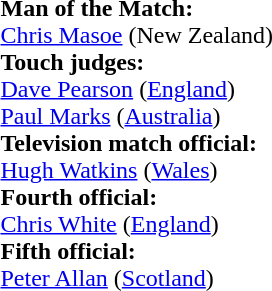<table width=100%>
<tr>
<td><br><strong>Man of the Match:</strong>
<br><a href='#'>Chris Masoe</a> (New Zealand)<br><strong>Touch judges:</strong>
<br><a href='#'>Dave Pearson</a> (<a href='#'>England</a>)
<br><a href='#'>Paul Marks</a> (<a href='#'>Australia</a>)
<br><strong>Television match official:</strong>
<br><a href='#'>Hugh Watkins</a> (<a href='#'>Wales</a>)
<br><strong>Fourth official:</strong>
<br><a href='#'>Chris White</a> (<a href='#'>England</a>)
<br><strong>Fifth official:</strong>
<br><a href='#'>Peter Allan</a> (<a href='#'>Scotland</a>)</td>
</tr>
</table>
